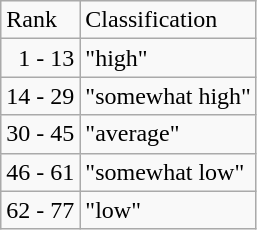<table class="wikitable" ---valign=top>
<tr>
<td>Rank</td>
<td>Classification</td>
</tr>
<tr>
<td>  1 - 13</td>
<td>"high"</td>
</tr>
<tr>
<td>14 - 29</td>
<td>"somewhat high"</td>
</tr>
<tr>
<td>30 - 45</td>
<td>"average"</td>
</tr>
<tr>
<td>46 - 61</td>
<td>"somewhat low"</td>
</tr>
<tr>
<td>62 - 77</td>
<td>"low"</td>
</tr>
</table>
